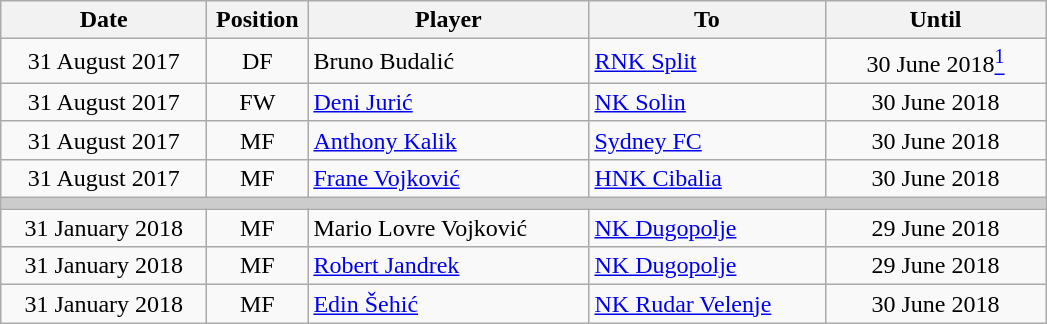<table class="wikitable" style="text-align: center;">
<tr>
<th width=130>Date</th>
<th width=60>Position</th>
<th width=180>Player</th>
<th width=150>To</th>
<th width=140>Until</th>
</tr>
<tr>
<td>31 August 2017</td>
<td>DF</td>
<td style="text-align:left;"> Bruno Budalić</td>
<td style="text-align:left;"> <a href='#'>RNK Split</a></td>
<td>30 June 2018<a href='#'><sup>1</sup></a></td>
</tr>
<tr>
<td>31 August 2017</td>
<td>FW</td>
<td style="text-align:left;"> <a href='#'>Deni Jurić</a></td>
<td style="text-align:left;"> <a href='#'>NK Solin</a></td>
<td>30 June 2018</td>
</tr>
<tr>
<td>31 August 2017</td>
<td>MF</td>
<td style="text-align:left;"> <a href='#'>Anthony Kalik</a></td>
<td style="text-align:left;"> <a href='#'>Sydney FC</a></td>
<td>30 June 2018</td>
</tr>
<tr>
<td>31 August 2017</td>
<td>MF</td>
<td style="text-align:left;"> <a href='#'>Frane Vojković</a></td>
<td style="text-align:left;"> <a href='#'>HNK Cibalia</a></td>
<td>30 June 2018</td>
</tr>
<tr style="color:#CCCCCC;background-color:#CCCCCC">
<td colspan="6"></td>
</tr>
<tr>
<td>31 January 2018</td>
<td>MF</td>
<td style="text-align:left;"> Mario Lovre Vojković</td>
<td style="text-align:left;"> <a href='#'>NK Dugopolje</a></td>
<td>29 June 2018</td>
</tr>
<tr>
<td>31 January 2018</td>
<td>MF</td>
<td style="text-align:left;"> <a href='#'>Robert Jandrek</a></td>
<td style="text-align:left;"> <a href='#'>NK Dugopolje</a></td>
<td>29 June 2018</td>
</tr>
<tr>
<td>31 January 2018</td>
<td>MF</td>
<td style="text-align:left;"> <a href='#'>Edin Šehić</a></td>
<td style="text-align:left;"> <a href='#'>NK Rudar Velenje</a></td>
<td>30 June 2018</td>
</tr>
</table>
